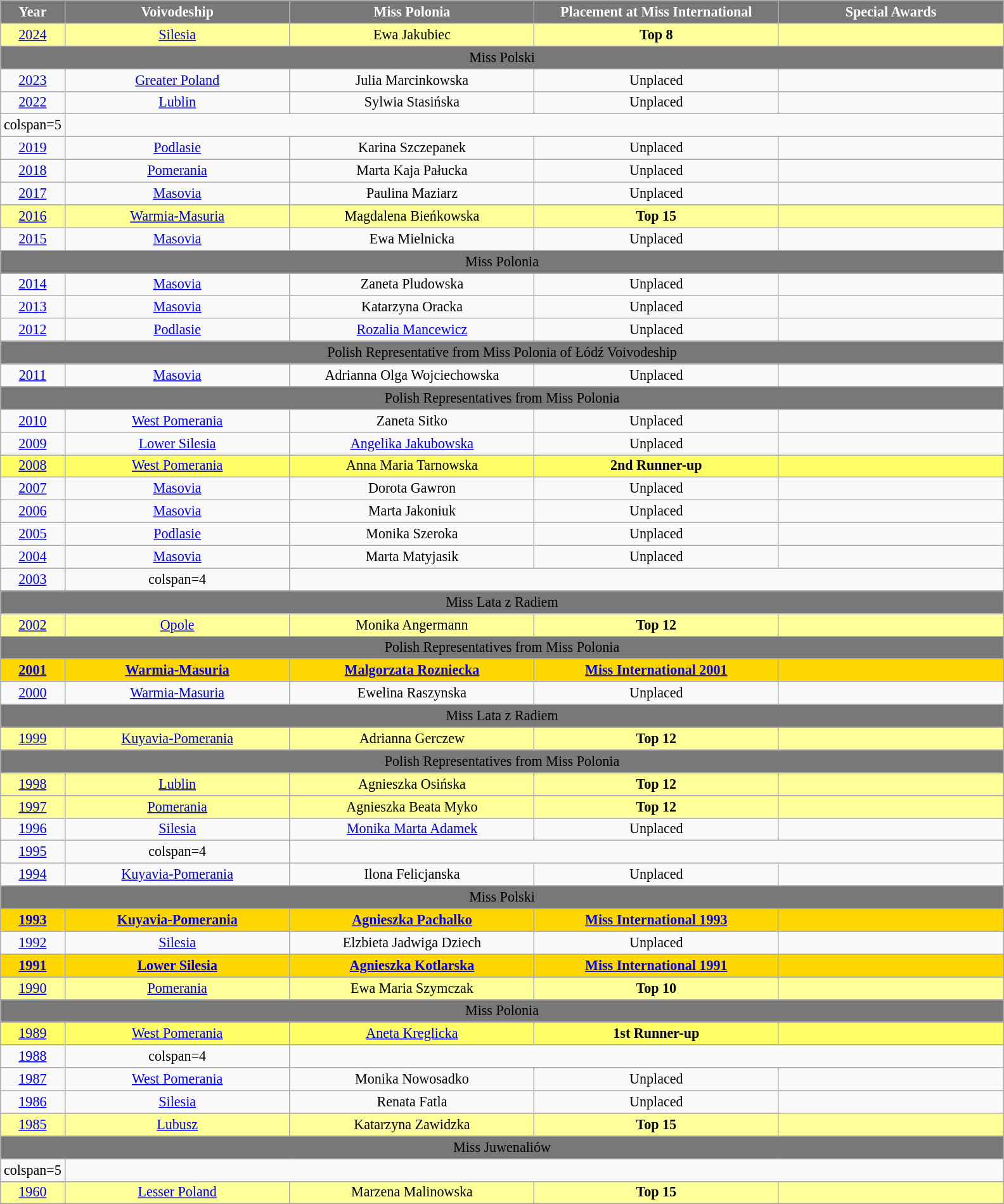<table class="wikitable" style="font-size: 92%; text-align:center">
<tr>
<th width="60" style="background-color:#787878;color:#FFFFFF;">Year</th>
<th width="230" style="background-color:#787878;color:#FFFFFF;">Voivodeship</th>
<th width="250" style="background-color:#787878;color:#FFFFFF;">Miss Polonia</th>
<th width="250" style="background-color:#787878;color:#FFFFFF;">Placement at Miss International</th>
<th width="230" style="background-color:#787878;color:#FFFFFF;">Special Awards</th>
</tr>
<tr style="background-color:#FFFF99;">
<td><a href='#'>2024</a></td>
<td><a href='#'>Silesia</a></td>
<td>Ewa Jakubiec</td>
<td><strong>Top 8</strong></td>
<td></td>
</tr>
<tr bgcolor="#787878" align="center">
<td colspan="5"><span>Miss Polski</span></td>
</tr>
<tr>
<td><a href='#'>2023</a></td>
<td><a href='#'>Greater Poland</a></td>
<td>Julia Marcinkowska</td>
<td>Unplaced</td>
<td></td>
</tr>
<tr>
<td><a href='#'>2022</a></td>
<td><a href='#'>Lublin</a></td>
<td>Sylwia Stasińska</td>
<td>Unplaced</td>
<td></td>
</tr>
<tr>
<td>colspan=5 </td>
</tr>
<tr>
<td><a href='#'>2019</a></td>
<td><a href='#'>Podlasie</a></td>
<td>Karina Szczepanek</td>
<td>Unplaced</td>
<td></td>
</tr>
<tr>
<td><a href='#'>2018</a></td>
<td><a href='#'>Pomerania</a></td>
<td>Marta Kaja Pałucka</td>
<td>Unplaced</td>
<td></td>
</tr>
<tr>
<td><a href='#'>2017</a></td>
<td><a href='#'>Masovia</a></td>
<td>Paulina Maziarz</td>
<td>Unplaced</td>
<td></td>
</tr>
<tr>
</tr>
<tr style="background-color:#FFFF99;">
<td><a href='#'>2016</a></td>
<td><a href='#'>Warmia-Masuria</a></td>
<td>Magdalena Bieńkowska</td>
<td><strong>Top 15</strong></td>
<td></td>
</tr>
<tr>
<td><a href='#'>2015</a></td>
<td><a href='#'>Masovia</a></td>
<td>Ewa Mielnicka</td>
<td>Unplaced</td>
<td></td>
</tr>
<tr bgcolor="#787878" align="center">
<td colspan="5"><span>Miss Polonia</span></td>
</tr>
<tr>
<td><a href='#'>2014</a></td>
<td><a href='#'>Masovia</a></td>
<td>Zaneta Pludowska</td>
<td>Unplaced</td>
<td></td>
</tr>
<tr>
<td><a href='#'>2013</a></td>
<td><a href='#'>Masovia</a></td>
<td>Katarzyna Oracka</td>
<td>Unplaced</td>
<td></td>
</tr>
<tr>
<td><a href='#'>2012</a></td>
<td><a href='#'>Podlasie</a></td>
<td><a href='#'>Rozalia Mancewicz</a></td>
<td>Unplaced</td>
<td></td>
</tr>
<tr>
</tr>
<tr bgcolor="#787878" align="center">
<td colspan="5"><span>Polish Representative from Miss Polonia of Łódź Voivodeship</span></td>
</tr>
<tr>
<td><a href='#'>2011</a></td>
<td><a href='#'>Masovia</a></td>
<td>Adrianna Olga Wojciechowska</td>
<td>Unplaced</td>
<td></td>
</tr>
<tr>
</tr>
<tr bgcolor="#787878" align="center">
<td colspan="5"><span>Polish Representatives from Miss Polonia</span></td>
</tr>
<tr>
<td><a href='#'>2010</a></td>
<td><a href='#'>West Pomerania</a></td>
<td>Zaneta Sitko</td>
<td>Unplaced</td>
<td></td>
</tr>
<tr>
<td><a href='#'>2009</a></td>
<td><a href='#'>Lower Silesia</a></td>
<td><a href='#'>Angelika Jakubowska</a></td>
<td>Unplaced</td>
<td></td>
</tr>
<tr>
</tr>
<tr style="background-color:#FFFF66;">
<td><a href='#'>2008</a></td>
<td><a href='#'>West Pomerania</a></td>
<td>Anna Maria Tarnowska</td>
<td><strong>2nd Runner-up</strong></td>
<td></td>
</tr>
<tr>
<td><a href='#'>2007</a></td>
<td><a href='#'>Masovia</a></td>
<td>Dorota Gawron</td>
<td>Unplaced</td>
<td></td>
</tr>
<tr>
<td><a href='#'>2006</a></td>
<td><a href='#'>Masovia</a></td>
<td>Marta Jakoniuk</td>
<td>Unplaced</td>
<td></td>
</tr>
<tr>
<td><a href='#'>2005</a></td>
<td><a href='#'>Podlasie</a></td>
<td>Monika Szeroka</td>
<td>Unplaced</td>
<td></td>
</tr>
<tr>
<td><a href='#'>2004</a></td>
<td><a href='#'>Masovia</a></td>
<td>Marta Matyjasik</td>
<td>Unplaced</td>
<td></td>
</tr>
<tr>
<td><a href='#'>2003</a></td>
<td>colspan=4 </td>
</tr>
<tr>
</tr>
<tr bgcolor="#787878" align="center">
<td colspan="5"><span>Miss Lata z Radiem</span></td>
</tr>
<tr>
</tr>
<tr style="background-color:#FFFF99;">
<td><a href='#'>2002</a></td>
<td><a href='#'>Opole</a></td>
<td>Monika Angermann</td>
<td><strong>Top 12</strong></td>
<td></td>
</tr>
<tr>
</tr>
<tr bgcolor="#787878" align="center">
<td colspan="5"><span>Polish Representatives from Miss Polonia</span></td>
</tr>
<tr>
</tr>
<tr style="background-color:gold; font-weight: bold">
<td><a href='#'>2001</a></td>
<td><a href='#'>Warmia-Masuria</a></td>
<td><a href='#'>Malgorzata Rozniecka</a></td>
<td><a href='#'>Miss International 2001</a></td>
<td></td>
</tr>
<tr>
<td><a href='#'>2000</a></td>
<td><a href='#'>Warmia-Masuria</a></td>
<td>Ewelina Raszynska</td>
<td>Unplaced</td>
<td></td>
</tr>
<tr>
</tr>
<tr bgcolor="#787878" align="center">
<td colspan="5"><span>Miss Lata z Radiem</span></td>
</tr>
<tr>
</tr>
<tr style="background-color:#FFFF99;">
<td><a href='#'>1999</a></td>
<td><a href='#'>Kuyavia-Pomerania</a></td>
<td>Adrianna Gerczew</td>
<td><strong>Top 12</strong></td>
<td></td>
</tr>
<tr>
</tr>
<tr bgcolor="#787878" align="center">
<td colspan="5"><span>Polish Representatives from Miss Polonia</span></td>
</tr>
<tr>
</tr>
<tr style="background-color:#FFFF99;">
<td><a href='#'>1998</a></td>
<td><a href='#'>Lublin</a></td>
<td>Agnieszka Osińska</td>
<td><strong>Top 12</strong></td>
<td></td>
</tr>
<tr>
</tr>
<tr style="background-color:#FFFF99;">
<td><a href='#'>1997</a></td>
<td><a href='#'>Pomerania</a></td>
<td>Agnieszka Beata Myko</td>
<td><strong>Top 12</strong></td>
<td></td>
</tr>
<tr>
<td><a href='#'>1996</a></td>
<td><a href='#'>Silesia</a></td>
<td><a href='#'>Monika Marta Adamek</a></td>
<td>Unplaced</td>
<td></td>
</tr>
<tr>
<td><a href='#'>1995</a></td>
<td>colspan=4 </td>
</tr>
<tr>
<td><a href='#'>1994</a></td>
<td><a href='#'>Kuyavia-Pomerania</a></td>
<td>Ilona Felicjanska</td>
<td>Unplaced</td>
<td></td>
</tr>
<tr>
</tr>
<tr bgcolor="#787878" align="center">
<td colspan="5"><span>Miss Polski</span></td>
</tr>
<tr>
</tr>
<tr style="background-color:gold; font-weight: bold">
<td><a href='#'>1993</a></td>
<td><a href='#'>Kuyavia-Pomerania</a></td>
<td><a href='#'>Agnieszka Pachalko</a></td>
<td><a href='#'>Miss International 1993</a></td>
<td></td>
</tr>
<tr>
<td><a href='#'>1992</a></td>
<td><a href='#'>Silesia</a></td>
<td>Elzbieta Jadwiga Dziech</td>
<td>Unplaced</td>
<td></td>
</tr>
<tr>
</tr>
<tr style="background-color:gold; font-weight: bold">
<td><a href='#'>1991</a></td>
<td><a href='#'>Lower Silesia</a></td>
<td><a href='#'>Agnieszka Kotlarska</a></td>
<td><a href='#'>Miss International 1991</a></td>
<td></td>
</tr>
<tr>
</tr>
<tr style="background-color:#FFFF99;">
<td><a href='#'>1990</a></td>
<td><a href='#'>Pomerania</a></td>
<td>Ewa Maria Szymczak</td>
<td><strong>Top 10</strong></td>
<td></td>
</tr>
<tr>
</tr>
<tr bgcolor="#787878" align="center">
<td colspan="5"><span>Miss Polonia</span></td>
</tr>
<tr>
</tr>
<tr style="background-color:#FFFF66;">
<td><a href='#'>1989</a></td>
<td><a href='#'>West Pomerania</a></td>
<td><a href='#'>Aneta Kreglicka</a></td>
<td><strong>1st Runner-up</strong></td>
<td></td>
</tr>
<tr>
<td><a href='#'>1988</a></td>
<td>colspan=4 </td>
</tr>
<tr>
<td><a href='#'>1987</a></td>
<td><a href='#'>West Pomerania</a></td>
<td>Monika Nowosadko</td>
<td>Unplaced</td>
<td></td>
</tr>
<tr>
<td><a href='#'>1986</a></td>
<td><a href='#'>Silesia</a></td>
<td>Renata Fatla</td>
<td>Unplaced</td>
</tr>
<tr>
</tr>
<tr style="background-color:#FFFF99;">
<td><a href='#'>1985</a></td>
<td><a href='#'>Lubusz</a></td>
<td>Katarzyna Zawidzka</td>
<td><strong>Top 15</strong></td>
<td></td>
</tr>
<tr>
</tr>
<tr bgcolor="#787878" align="center">
<td colspan="5"><span>Miss Juwenaliów</span></td>
</tr>
<tr>
<td>colspan=5 </td>
</tr>
<tr>
</tr>
<tr style="background-color:#FFFF99;">
<td><a href='#'>1960</a></td>
<td><a href='#'>Lesser Poland</a></td>
<td>Marzena Malinowska</td>
<td><strong>Top 15</strong></td>
<td></td>
</tr>
<tr>
</tr>
</table>
